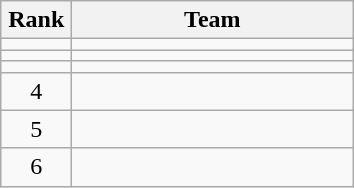<table class="wikitable" style="text-align: center;">
<tr>
<th width=40>Rank</th>
<th width=180>Team</th>
</tr>
<tr>
<td></td>
<td style="text-align:left;"></td>
</tr>
<tr>
<td></td>
<td style="text-align:left;"></td>
</tr>
<tr>
<td></td>
<td style="text-align:left;"></td>
</tr>
<tr>
<td>4</td>
<td style="text-align:left;"></td>
</tr>
<tr>
<td>5</td>
<td style="text-align:left;"></td>
</tr>
<tr>
<td>6</td>
<td style="text-align:left;"></td>
</tr>
</table>
